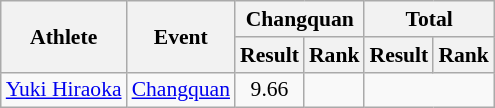<table class=wikitable style="font-size:90%">
<tr>
<th rowspan="2">Athlete</th>
<th rowspan="2">Event</th>
<th colspan="2">Changquan</th>
<th colspan="2">Total</th>
</tr>
<tr>
<th>Result</th>
<th>Rank</th>
<th>Result</th>
<th>Rank</th>
</tr>
<tr>
<td><a href='#'>Yuki Hiraoka</a></td>
<td><a href='#'>Changquan</a></td>
<td align=center>9.66</td>
<td align=center></td>
</tr>
</table>
